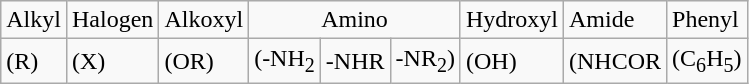<table class="wikitable">
<tr>
<td>Alkyl</td>
<td>Halogen</td>
<td>Alkoxyl</td>
<td colspan="3" style="text-align: center;">Amino</td>
<td>Hydroxyl</td>
<td>Amide</td>
<td>Phenyl</td>
</tr>
<tr>
<td>(R)</td>
<td>(X)</td>
<td>(OR)</td>
<td>(-NH<sub>2</sub></td>
<td>-NHR</td>
<td>-NR<sub>2</sub>)</td>
<td>(OH)</td>
<td>(NHCOR</td>
<td>(C<sub>6</sub>H<sub>5</sub>)</td>
</tr>
</table>
